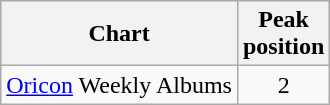<table class="wikitable">
<tr>
<th>Chart</th>
<th>Peak<br>position</th>
</tr>
<tr>
<td align="left"><a href='#'>Oricon</a> Weekly Albums</td>
<td align="center">2</td>
</tr>
</table>
